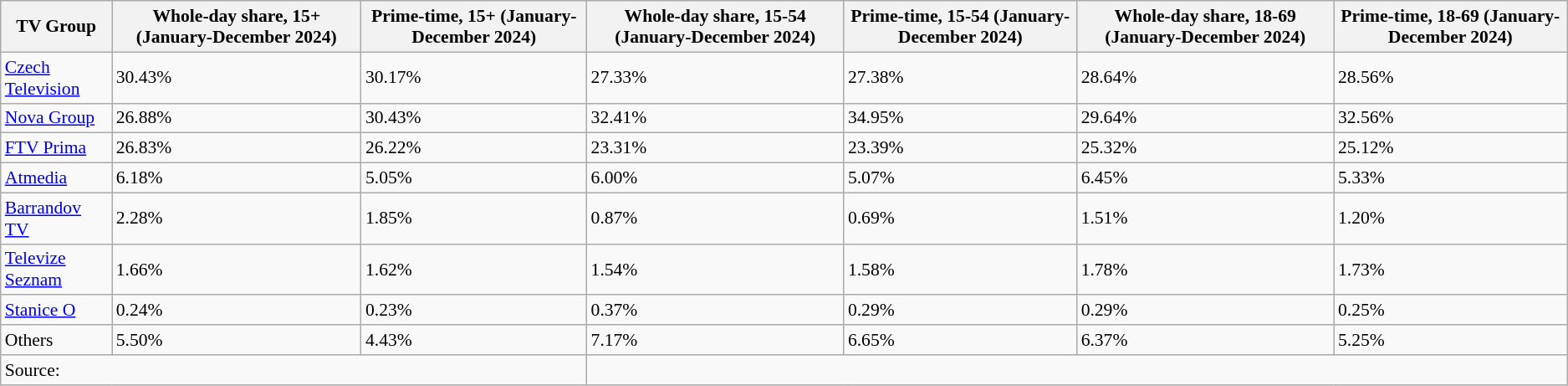<table class="sortable wikitable" style="font-size: 90%">
<tr>
<th>TV Group</th>
<th>Whole-day share, 15+ (January-December 2024)</th>
<th>Prime-time, 15+ (January-December 2024)</th>
<th>Whole-day share, 15-54 (January-December 2024)</th>
<th>Prime-time, 15-54 (January-December 2024)</th>
<th>Whole-day share, 18-69 (January-December 2024)</th>
<th>Prime-time, 18-69 (January-December 2024)</th>
</tr>
<tr>
<td><a href='#'>Czech Television</a></td>
<td>30.43%</td>
<td>30.17%</td>
<td>27.33%</td>
<td>27.38%</td>
<td>28.64%</td>
<td>28.56%</td>
</tr>
<tr>
<td><a href='#'>Nova Group</a></td>
<td>26.88%</td>
<td>30.43%</td>
<td>32.41%</td>
<td>34.95%</td>
<td>29.64%</td>
<td>32.56%</td>
</tr>
<tr>
<td><a href='#'>FTV Prima</a></td>
<td>26.83%</td>
<td>26.22%</td>
<td>23.31%</td>
<td>23.39%</td>
<td>25.32%</td>
<td>25.12%</td>
</tr>
<tr>
<td><a href='#'>Atmedia</a></td>
<td>6.18%</td>
<td>5.05%</td>
<td>6.00%</td>
<td>5.07%</td>
<td>6.45%</td>
<td>5.33%</td>
</tr>
<tr>
<td><a href='#'>Barrandov TV</a></td>
<td>2.28%</td>
<td>1.85%</td>
<td>0.87%</td>
<td>0.69%</td>
<td>1.51%</td>
<td>1.20%</td>
</tr>
<tr>
<td><a href='#'>Televize Seznam</a></td>
<td>1.66%</td>
<td>1.62%</td>
<td>1.54%</td>
<td>1.58%</td>
<td>1.78%</td>
<td>1.73%</td>
</tr>
<tr>
<td><a href='#'>Stanice O</a></td>
<td>0.24%</td>
<td>0.23%</td>
<td>0.37%</td>
<td>0.29%</td>
<td>0.29%</td>
<td>0.25%</td>
</tr>
<tr>
<td>Others</td>
<td>5.50%</td>
<td>4.43%</td>
<td>7.17%</td>
<td>6.65%</td>
<td>6.37%</td>
<td>5.25%</td>
</tr>
<tr>
<td colspan="3">Source:</td>
</tr>
</table>
